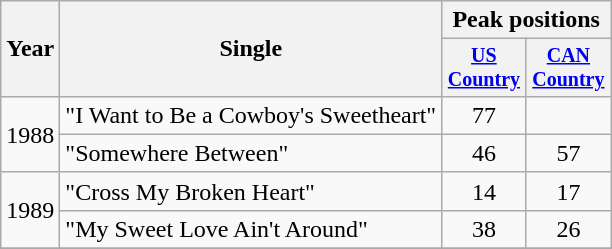<table class="wikitable" style="text-align:center;">
<tr>
<th rowspan="2">Year</th>
<th rowspan="2">Single</th>
<th colspan="2">Peak positions</th>
</tr>
<tr style="font-size:smaller;">
<th width="50"><a href='#'>US Country</a></th>
<th width="50"><a href='#'>CAN Country</a></th>
</tr>
<tr>
<td rowspan="2">1988</td>
<td align="left">"I Want to Be a Cowboy's Sweetheart"</td>
<td>77</td>
</tr>
<tr>
<td align="left">"Somewhere Between"</td>
<td>46</td>
<td>57</td>
</tr>
<tr>
<td rowspan="2">1989</td>
<td align="left">"Cross My Broken Heart"</td>
<td>14</td>
<td>17</td>
</tr>
<tr>
<td align="left">"My Sweet Love Ain't Around"</td>
<td>38</td>
<td>26</td>
</tr>
<tr>
</tr>
</table>
